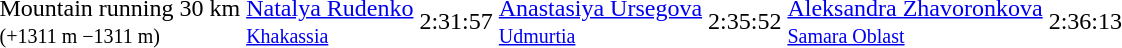<table>
<tr>
<td>Mountain running 30 km<br><small>(+1311 m −1311 m)</small></td>
<td><a href='#'>Natalya Rudenko</a><br><small><a href='#'>Khakassia</a></small></td>
<td>2:31:57</td>
<td><a href='#'>Anastasiya Ursegova</a><br><small><a href='#'>Udmurtia</a></small></td>
<td>2:35:52</td>
<td><a href='#'>Aleksandra Zhavoronkova</a><br><small><a href='#'>Samara Oblast</a></small></td>
<td>2:36:13</td>
</tr>
</table>
